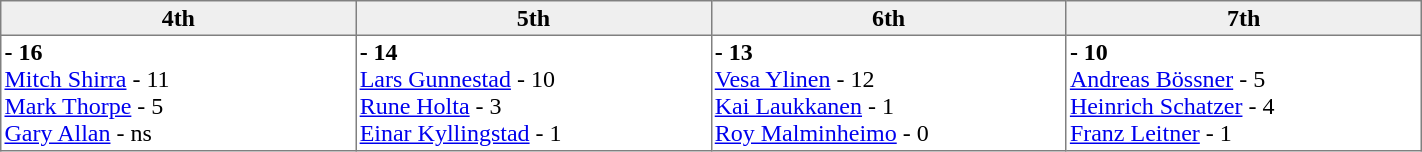<table border="1" cellpadding="2" cellspacing="0"  style="width:75%; border-collapse:collapse;">
<tr style="text-align:left; background:#efefef;">
<th style="width:15%; text-align:center;">4th</th>
<th style="width:15%; text-align:center;">5th</th>
<th style="width:15%; text-align:center;">6th</th>
<th style="width:15%; text-align:center;">7th</th>
</tr>
<tr align=left>
<td valign=top align=left><strong> - 16</strong><br><a href='#'>Mitch Shirra</a> - 11<br><a href='#'>Mark Thorpe</a> - 5<br><a href='#'>Gary Allan</a> - ns</td>
<td valign=top align=left><strong> - 14</strong><br><a href='#'>Lars Gunnestad</a> - 10<br><a href='#'>Rune Holta</a> - 3<br><a href='#'>Einar Kyllingstad</a> - 1</td>
<td valign=top align=left><strong> - 13</strong><br><a href='#'>Vesa Ylinen</a> - 12<br><a href='#'>Kai Laukkanen</a> - 1<br><a href='#'>Roy Malminheimo</a> - 0</td>
<td valign=top align=left><strong> - 10</strong><br><a href='#'>Andreas Bössner</a> - 5<br><a href='#'>Heinrich Schatzer</a> - 4<br><a href='#'>Franz Leitner</a> - 1</td>
</tr>
</table>
